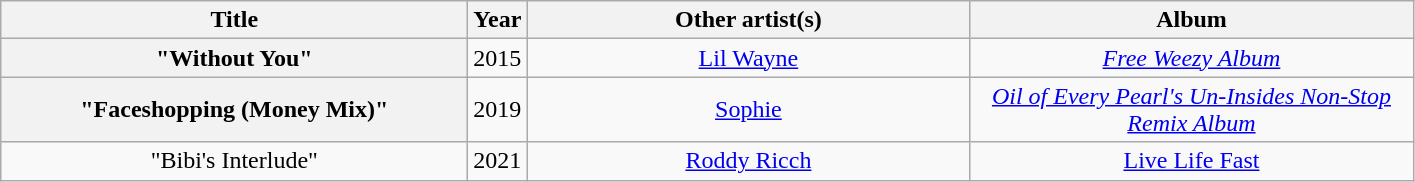<table class="wikitable plainrowheaders" style="text-align:center;">
<tr>
<th scope="col" style="width:19em;">Title</th>
<th scope="col">Year</th>
<th scope="col" style="width:18em;">Other artist(s)</th>
<th scope="col" style="width:18em;">Album</th>
</tr>
<tr>
<th scope="row">"Without You"</th>
<td>2015</td>
<td><a href='#'>Lil Wayne</a></td>
<td><em><a href='#'>Free Weezy Album</a></em></td>
</tr>
<tr>
<th scope="row">"Faceshopping (Money Mix)"</th>
<td>2019</td>
<td><a href='#'>Sophie</a></td>
<td><em><a href='#'>Oil of Every Pearl's Un-Insides Non-Stop Remix Album</a></em></td>
</tr>
<tr>
<td>"Bibi's Interlude"</td>
<td>2021</td>
<td><a href='#'>Roddy Ricch</a></td>
<td><a href='#'>Live Life Fast</a></td>
</tr>
</table>
